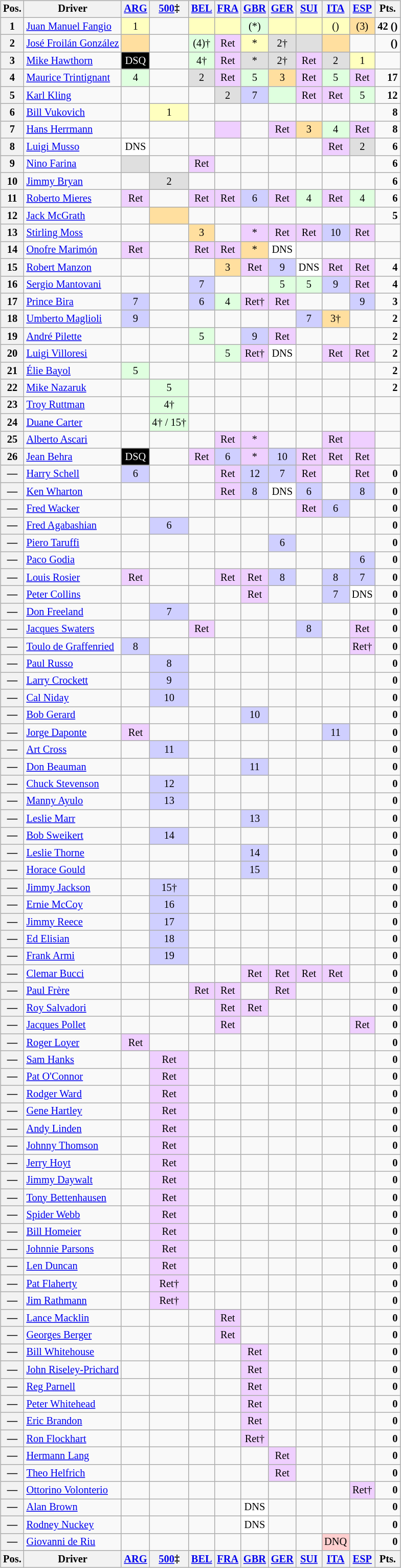<table>
<tr valign="top">
<td><br><table class="wikitable" style="font-size: 85%; text-align:center;">
<tr valign="top">
<th valign="middle">Pos.</th>
<th valign="middle">Driver</th>
<th><a href='#'>ARG</a><br></th>
<th><a href='#'>500</a>‡<br></th>
<th><a href='#'>BEL</a><br></th>
<th><a href='#'>FRA</a><br></th>
<th><a href='#'>GBR</a><br></th>
<th><a href='#'>GER</a><br></th>
<th><a href='#'>SUI</a><br></th>
<th><a href='#'>ITA</a><br></th>
<th><a href='#'>ESP</a><br></th>
<th valign="middle">Pts.</th>
</tr>
<tr>
<th>1</th>
<td align="left"> <a href='#'>Juan Manuel Fangio</a></td>
<td style="background:#ffffbf;">1</td>
<td></td>
<td style="background:#ffffbf;"></td>
<td style="background:#ffffbf;"></td>
<td style="background:#dfffdf;">(*)</td>
<td style="background:#ffffbf;"></td>
<td style="background:#ffffbf;"></td>
<td style="background:#ffffbf;">()</td>
<td style="background:#ffdf9f;">(3)</td>
<td align="right"><strong>42 ()</strong></td>
</tr>
<tr>
<th>2</th>
<td align="left"> <a href='#'>José Froilán González</a></td>
<td style="background:#ffdf9f;"></td>
<td></td>
<td style="background:#dfffdf;">(4)†</td>
<td style="background:#efcfff;">Ret</td>
<td style="background:#ffffbf;">*</td>
<td style="background:#dfdfdf;">2†</td>
<td style="background:#dfdfdf;"></td>
<td style="background:#ffdf9f;"></td>
<td></td>
<td align="right"><strong> ()</strong></td>
</tr>
<tr>
<th>3</th>
<td align="left"> <a href='#'>Mike Hawthorn</a></td>
<td style="background:#000000; color:white">DSQ</td>
<td></td>
<td style="background:#dfffdf;">4†</td>
<td style="background:#efcfff;">Ret</td>
<td style="background:#dfdfdf;">*</td>
<td style="background:#dfdfdf;">2†</td>
<td style="background:#efcfff;">Ret</td>
<td style="background:#dfdfdf;">2</td>
<td style="background:#ffffbf;">1</td>
<td align="right"><strong></strong></td>
</tr>
<tr>
<th>4</th>
<td align="left"> <a href='#'>Maurice Trintignant</a></td>
<td style="background:#dfffdf;">4</td>
<td></td>
<td style="background:#dfdfdf;">2</td>
<td style="background:#efcfff;">Ret</td>
<td style="background:#dfffdf;">5</td>
<td style="background:#ffdf9f;">3</td>
<td style="background:#efcfff;">Ret</td>
<td style="background:#dfffdf;">5</td>
<td style="background:#efcfff;">Ret</td>
<td align="right"><strong>17</strong></td>
</tr>
<tr>
<th>5</th>
<td align="left"> <a href='#'>Karl Kling</a></td>
<td></td>
<td></td>
<td></td>
<td style="background:#dfdfdf;">2</td>
<td style="background:#cfcfff;">7</td>
<td style="background:#dfffdf;"></td>
<td style="background:#efcfff;">Ret</td>
<td style="background:#efcfff;">Ret</td>
<td style="background:#dfffdf;">5</td>
<td align="right"><strong>12</strong></td>
</tr>
<tr>
<th>6</th>
<td align="left"> <a href='#'>Bill Vukovich</a></td>
<td></td>
<td style="background:#ffffbf;">1</td>
<td></td>
<td></td>
<td></td>
<td></td>
<td></td>
<td></td>
<td></td>
<td align="right"><strong>8</strong></td>
</tr>
<tr>
<th>7</th>
<td align="left"> <a href='#'>Hans Herrmann</a></td>
<td></td>
<td></td>
<td></td>
<td style="background:#efcfff;"></td>
<td></td>
<td style="background:#efcfff;">Ret</td>
<td style="background:#ffdf9f;">3</td>
<td style="background:#dfffdf;">4</td>
<td style="background:#efcfff;">Ret</td>
<td align="right"><strong>8</strong></td>
</tr>
<tr>
<th>8</th>
<td align="left"> <a href='#'>Luigi Musso</a></td>
<td style="background:#ffffff;">DNS</td>
<td></td>
<td></td>
<td></td>
<td></td>
<td></td>
<td></td>
<td style="background:#efcfff;">Ret</td>
<td style="background:#dfdfdf;">2</td>
<td align="right"><strong>6</strong></td>
</tr>
<tr>
<th>9</th>
<td align="left"> <a href='#'>Nino Farina</a></td>
<td style="background:#dfdfdf;"></td>
<td></td>
<td style="background:#efcfff;">Ret</td>
<td></td>
<td></td>
<td></td>
<td></td>
<td></td>
<td></td>
<td align="right"><strong>6</strong></td>
</tr>
<tr>
<th>10</th>
<td align="left"> <a href='#'>Jimmy Bryan</a></td>
<td></td>
<td style="background:#dfdfdf;">2</td>
<td></td>
<td></td>
<td></td>
<td></td>
<td></td>
<td></td>
<td></td>
<td align="right"><strong>6</strong></td>
</tr>
<tr>
<th>11</th>
<td align="left"> <a href='#'>Roberto Mieres</a></td>
<td style="background:#efcfff;">Ret</td>
<td></td>
<td style="background:#efcfff;">Ret</td>
<td style="background:#efcfff;">Ret</td>
<td style="background:#cfcfff;">6</td>
<td style="background:#efcfff;">Ret</td>
<td style="background:#dfffdf;">4</td>
<td style="background:#efcfff;">Ret</td>
<td style="background:#dfffdf;">4</td>
<td align="right"><strong>6</strong></td>
</tr>
<tr>
<th>12</th>
<td align="left"> <a href='#'>Jack McGrath</a></td>
<td></td>
<td style="background:#ffdf9f;"></td>
<td></td>
<td></td>
<td></td>
<td></td>
<td></td>
<td></td>
<td></td>
<td align="right"><strong>5</strong></td>
</tr>
<tr>
<th>13</th>
<td align="left"> <a href='#'>Stirling Moss</a></td>
<td></td>
<td></td>
<td style="background:#ffdf9f;">3</td>
<td></td>
<td style="background:#efcfff;">*</td>
<td style="background:#efcfff;">Ret</td>
<td style="background:#efcfff;">Ret</td>
<td style="background:#cfcfff;">10</td>
<td style="background:#efcfff;">Ret</td>
<td align="right"><strong></strong></td>
</tr>
<tr>
<th>14</th>
<td align="left"> <a href='#'>Onofre Marimón</a></td>
<td style="background:#efcfff;">Ret</td>
<td></td>
<td style="background:#efcfff;">Ret</td>
<td style="background:#efcfff;">Ret</td>
<td style="background:#ffdf9f;">*</td>
<td style="background:#ffffff;">DNS</td>
<td></td>
<td></td>
<td></td>
<td align="right"><strong></strong></td>
</tr>
<tr>
<th>15</th>
<td align="left"> <a href='#'>Robert Manzon</a></td>
<td></td>
<td></td>
<td></td>
<td style="background:#ffdf9f;">3</td>
<td style="background:#efcfff;">Ret</td>
<td style="background:#cfcfff;">9</td>
<td style="background:#ffffff;">DNS</td>
<td style="background:#efcfff;">Ret</td>
<td style="background:#efcfff;">Ret</td>
<td align="right"><strong>4</strong></td>
</tr>
<tr>
<th>16</th>
<td align="left"> <a href='#'>Sergio Mantovani</a></td>
<td></td>
<td></td>
<td style="background:#cfcfff;">7</td>
<td></td>
<td></td>
<td style="background:#dfffdf;">5</td>
<td style="background:#dfffdf;">5</td>
<td style="background:#cfcfff;">9</td>
<td style="background:#efcfff;">Ret</td>
<td align="right"><strong>4</strong></td>
</tr>
<tr>
<th>17</th>
<td align="left"> <a href='#'>Prince Bira</a></td>
<td style="background:#cfcfff;">7</td>
<td></td>
<td style="background:#cfcfff;">6</td>
<td style="background:#dfffdf;">4</td>
<td style="background:#efcfff;">Ret†</td>
<td style="background:#efcfff;">Ret</td>
<td></td>
<td></td>
<td style="background:#cfcfff;">9</td>
<td align="right"><strong>3</strong></td>
</tr>
<tr>
<th>18</th>
<td align="left"> <a href='#'>Umberto Maglioli</a></td>
<td style="background:#cfcfff;">9</td>
<td></td>
<td></td>
<td></td>
<td></td>
<td></td>
<td style="background:#cfcfff;">7</td>
<td style="background:#ffdf9f;">3†</td>
<td></td>
<td align="right"><strong>2</strong></td>
</tr>
<tr>
<th>19</th>
<td align="left"> <a href='#'>André Pilette</a></td>
<td></td>
<td></td>
<td style="background:#dfffdf;">5</td>
<td></td>
<td style="background:#cfcfff;">9</td>
<td style="background:#efcfff;">Ret</td>
<td></td>
<td></td>
<td></td>
<td align="right"><strong>2</strong></td>
</tr>
<tr>
<th>20</th>
<td align="left"> <a href='#'>Luigi Villoresi</a></td>
<td></td>
<td></td>
<td></td>
<td style="background:#dfffdf;">5</td>
<td style="background:#efcfff;">Ret†</td>
<td style="background:#ffffff;">DNS</td>
<td></td>
<td style="background:#efcfff;">Ret</td>
<td style="background:#efcfff;">Ret</td>
<td align="right"><strong>2</strong></td>
</tr>
<tr>
<th>21</th>
<td align="left"> <a href='#'>Élie Bayol</a></td>
<td style="background:#dfffdf;">5</td>
<td></td>
<td></td>
<td></td>
<td></td>
<td></td>
<td></td>
<td></td>
<td></td>
<td align="right"><strong>2</strong></td>
</tr>
<tr>
<th>22</th>
<td align="left"> <a href='#'>Mike Nazaruk</a></td>
<td></td>
<td style="background:#dfffdf;">5</td>
<td></td>
<td></td>
<td></td>
<td></td>
<td></td>
<td></td>
<td></td>
<td align="right"><strong>2</strong></td>
</tr>
<tr>
<th>23</th>
<td align="left"> <a href='#'>Troy Ruttman</a></td>
<td></td>
<td style="background:#dfffdf;">4†</td>
<td></td>
<td></td>
<td></td>
<td></td>
<td></td>
<td></td>
<td></td>
<td align="right"><strong></strong></td>
</tr>
<tr>
<th>24</th>
<td align="left"> <a href='#'>Duane Carter</a></td>
<td></td>
<td style="background:#dfffdf;">4† / 15†</td>
<td></td>
<td></td>
<td></td>
<td></td>
<td></td>
<td></td>
<td></td>
<td align="right"><strong></strong></td>
</tr>
<tr>
<th>25</th>
<td align="left"> <a href='#'>Alberto Ascari</a></td>
<td></td>
<td></td>
<td></td>
<td style="background:#efcfff;">Ret</td>
<td style="background:#efcfff;">*</td>
<td></td>
<td></td>
<td style="background:#efcfff;">Ret</td>
<td style="background:#efcfff;"></td>
<td align="right"><strong></strong></td>
</tr>
<tr>
<th>26</th>
<td align="left"> <a href='#'>Jean Behra</a></td>
<td style="background:#000000; color:white">DSQ</td>
<td></td>
<td style="background:#efcfff;">Ret</td>
<td style="background:#cfcfff;">6</td>
<td style="background:#efcfff;">*</td>
<td style="background:#cfcfff;">10</td>
<td style="background:#efcfff;">Ret</td>
<td style="background:#efcfff;">Ret</td>
<td style="background:#efcfff;">Ret</td>
<td align="right"><strong></strong></td>
</tr>
<tr>
<th>—</th>
<td align="left"> <a href='#'>Harry Schell</a></td>
<td style="background:#cfcfff;">6</td>
<td></td>
<td></td>
<td style="background:#efcfff;">Ret</td>
<td style="background:#cfcfff;">12</td>
<td style="background:#cfcfff;">7</td>
<td style="background:#efcfff;">Ret</td>
<td></td>
<td style="background:#efcfff;">Ret</td>
<td align="right"><strong>0</strong></td>
</tr>
<tr>
<th>—</th>
<td align="left"> <a href='#'>Ken Wharton</a></td>
<td></td>
<td></td>
<td></td>
<td style="background:#efcfff;">Ret</td>
<td style="background:#cfcfff;">8</td>
<td style="background:#ffffff;">DNS</td>
<td style="background:#cfcfff;">6</td>
<td></td>
<td style="background:#cfcfff;">8</td>
<td align="right"><strong>0</strong></td>
</tr>
<tr>
<th>—</th>
<td align="left"> <a href='#'>Fred Wacker</a></td>
<td></td>
<td></td>
<td></td>
<td></td>
<td></td>
<td></td>
<td style="background:#efcfff;">Ret</td>
<td style="background:#cfcfff;">6</td>
<td></td>
<td align="right"><strong>0</strong></td>
</tr>
<tr>
<th>—</th>
<td align="left"> <a href='#'>Fred Agabashian</a></td>
<td></td>
<td style="background:#cfcfff;">6</td>
<td></td>
<td></td>
<td></td>
<td></td>
<td></td>
<td></td>
<td></td>
<td align="right"><strong>0</strong></td>
</tr>
<tr>
<th>—</th>
<td align="left"> <a href='#'>Piero Taruffi</a></td>
<td></td>
<td></td>
<td></td>
<td></td>
<td></td>
<td style="background:#cfcfff;">6</td>
<td></td>
<td></td>
<td></td>
<td align="right"><strong>0</strong></td>
</tr>
<tr>
<th>—</th>
<td align="left"> <a href='#'>Paco Godia</a></td>
<td></td>
<td></td>
<td></td>
<td></td>
<td></td>
<td></td>
<td></td>
<td></td>
<td style="background:#cfcfff;">6</td>
<td align="right"><strong>0</strong></td>
</tr>
<tr>
<th>—</th>
<td align="left"> <a href='#'>Louis Rosier</a></td>
<td style="background:#efcfff;">Ret</td>
<td></td>
<td></td>
<td style="background:#efcfff;">Ret</td>
<td style="background:#efcfff;">Ret</td>
<td style="background:#cfcfff;">8</td>
<td></td>
<td style="background:#cfcfff;">8</td>
<td style="background:#cfcfff;">7</td>
<td align="right"><strong>0</strong></td>
</tr>
<tr>
<th>—</th>
<td align="left"> <a href='#'>Peter Collins</a></td>
<td></td>
<td></td>
<td></td>
<td></td>
<td style="background:#efcfff;">Ret</td>
<td></td>
<td></td>
<td style="background:#cfcfff;">7</td>
<td style="background:#ffffff;">DNS</td>
<td align="right"><strong>0</strong></td>
</tr>
<tr>
<th>—</th>
<td align="left"> <a href='#'>Don Freeland</a></td>
<td></td>
<td style="background:#cfcfff;">7</td>
<td></td>
<td></td>
<td></td>
<td></td>
<td></td>
<td></td>
<td></td>
<td align="right"><strong>0</strong></td>
</tr>
<tr>
<th>—</th>
<td align="left"> <a href='#'>Jacques Swaters</a></td>
<td></td>
<td></td>
<td style="background:#efcfff;">Ret</td>
<td></td>
<td></td>
<td></td>
<td style="background:#cfcfff;">8</td>
<td></td>
<td style="background:#efcfff;">Ret</td>
<td align="right"><strong>0</strong></td>
</tr>
<tr>
<th>—</th>
<td align="left"> <a href='#'>Toulo de Graffenried</a></td>
<td style="background:#cfcfff;">8</td>
<td></td>
<td></td>
<td></td>
<td></td>
<td></td>
<td></td>
<td></td>
<td style="background:#efcfff;">Ret†</td>
<td align="right"><strong>0</strong></td>
</tr>
<tr>
<th>—</th>
<td align="left"> <a href='#'>Paul Russo</a></td>
<td></td>
<td style="background:#cfcfff;">8</td>
<td></td>
<td></td>
<td></td>
<td></td>
<td></td>
<td></td>
<td></td>
<td align="right"><strong>0</strong></td>
</tr>
<tr>
<th>—</th>
<td align="left"> <a href='#'>Larry Crockett</a></td>
<td></td>
<td style="background:#cfcfff;">9</td>
<td></td>
<td></td>
<td></td>
<td></td>
<td></td>
<td></td>
<td></td>
<td align="right"><strong>0</strong></td>
</tr>
<tr>
<th>—</th>
<td align="left"> <a href='#'>Cal Niday</a></td>
<td></td>
<td style="background:#cfcfff;">10</td>
<td></td>
<td></td>
<td></td>
<td></td>
<td></td>
<td></td>
<td></td>
<td align="right"><strong>0</strong></td>
</tr>
<tr>
<th>—</th>
<td align="left"> <a href='#'>Bob Gerard</a></td>
<td></td>
<td></td>
<td></td>
<td></td>
<td style="background:#cfcfff;">10</td>
<td></td>
<td></td>
<td></td>
<td></td>
<td align="right"><strong>0</strong></td>
</tr>
<tr>
<th>—</th>
<td align="left"> <a href='#'>Jorge Daponte</a></td>
<td style="background:#efcfff;">Ret</td>
<td></td>
<td></td>
<td></td>
<td></td>
<td></td>
<td></td>
<td style="background:#cfcfff;">11</td>
<td></td>
<td align="right"><strong>0</strong></td>
</tr>
<tr>
<th>—</th>
<td align="left"> <a href='#'>Art Cross</a></td>
<td></td>
<td style="background:#cfcfff;">11</td>
<td></td>
<td></td>
<td></td>
<td></td>
<td></td>
<td></td>
<td></td>
<td align="right"><strong>0</strong></td>
</tr>
<tr>
<th>—</th>
<td align="left"> <a href='#'>Don Beauman</a></td>
<td></td>
<td></td>
<td></td>
<td></td>
<td style="background:#cfcfff;">11</td>
<td></td>
<td></td>
<td></td>
<td></td>
<td align="right"><strong>0</strong></td>
</tr>
<tr>
<th>—</th>
<td align="left"> <a href='#'>Chuck Stevenson</a></td>
<td></td>
<td style="background:#cfcfff;">12</td>
<td></td>
<td></td>
<td></td>
<td></td>
<td></td>
<td></td>
<td></td>
<td align="right"><strong>0</strong></td>
</tr>
<tr>
<th>—</th>
<td align="left"> <a href='#'>Manny Ayulo</a></td>
<td></td>
<td style="background:#cfcfff;">13</td>
<td></td>
<td></td>
<td></td>
<td></td>
<td></td>
<td></td>
<td></td>
<td align="right"><strong>0</strong></td>
</tr>
<tr>
<th>—</th>
<td align="left"> <a href='#'>Leslie Marr</a></td>
<td></td>
<td></td>
<td></td>
<td></td>
<td style="background:#cfcfff;">13</td>
<td></td>
<td></td>
<td></td>
<td></td>
<td align="right"><strong>0</strong></td>
</tr>
<tr>
<th>—</th>
<td align="left"> <a href='#'>Bob Sweikert</a></td>
<td></td>
<td style="background:#cfcfff;">14</td>
<td></td>
<td></td>
<td></td>
<td></td>
<td></td>
<td></td>
<td></td>
<td align="right"><strong>0</strong></td>
</tr>
<tr>
<th>—</th>
<td align="left"> <a href='#'>Leslie Thorne</a></td>
<td></td>
<td></td>
<td></td>
<td></td>
<td style="background:#cfcfff;">14</td>
<td></td>
<td></td>
<td></td>
<td></td>
<td align="right"><strong>0</strong></td>
</tr>
<tr>
<th>—</th>
<td align="left"> <a href='#'>Horace Gould</a></td>
<td></td>
<td></td>
<td></td>
<td></td>
<td style="background:#cfcfff;">15</td>
<td></td>
<td></td>
<td></td>
<td></td>
<td align="right"><strong>0</strong></td>
</tr>
<tr>
<th>—</th>
<td align="left"> <a href='#'>Jimmy Jackson</a></td>
<td></td>
<td style="background:#cfcfff;">15†</td>
<td></td>
<td></td>
<td></td>
<td></td>
<td></td>
<td></td>
<td></td>
<td align="right"><strong>0</strong></td>
</tr>
<tr>
<th>—</th>
<td align="left"> <a href='#'>Ernie McCoy</a></td>
<td></td>
<td style="background:#cfcfff;">16</td>
<td></td>
<td></td>
<td></td>
<td></td>
<td></td>
<td></td>
<td></td>
<td align="right"><strong>0</strong></td>
</tr>
<tr>
<th>—</th>
<td align="left"> <a href='#'>Jimmy Reece</a></td>
<td></td>
<td style="background:#cfcfff;">17</td>
<td></td>
<td></td>
<td></td>
<td></td>
<td></td>
<td></td>
<td></td>
<td align="right"><strong>0</strong></td>
</tr>
<tr>
<th>—</th>
<td align="left"> <a href='#'>Ed Elisian</a></td>
<td></td>
<td style="background:#cfcfff;">18</td>
<td></td>
<td></td>
<td></td>
<td></td>
<td></td>
<td></td>
<td></td>
<td align="right"><strong>0</strong></td>
</tr>
<tr>
<th>—</th>
<td align="left"> <a href='#'>Frank Armi</a></td>
<td></td>
<td style="background:#cfcfff;">19</td>
<td></td>
<td></td>
<td></td>
<td></td>
<td></td>
<td></td>
<td></td>
<td align="right"><strong>0</strong></td>
</tr>
<tr>
<th>—</th>
<td align="left"> <a href='#'>Clemar Bucci</a></td>
<td></td>
<td></td>
<td></td>
<td></td>
<td style="background:#efcfff;">Ret</td>
<td style="background:#efcfff;">Ret</td>
<td style="background:#efcfff;">Ret</td>
<td style="background:#efcfff;">Ret</td>
<td></td>
<td align="right"><strong>0</strong></td>
</tr>
<tr>
<th>—</th>
<td align="left"> <a href='#'>Paul Frère</a></td>
<td></td>
<td></td>
<td style="background:#efcfff;">Ret</td>
<td style="background:#efcfff;">Ret</td>
<td></td>
<td style="background:#efcfff;">Ret</td>
<td></td>
<td></td>
<td></td>
<td align="right"><strong>0</strong></td>
</tr>
<tr>
<th>—</th>
<td align="left"> <a href='#'>Roy Salvadori</a></td>
<td></td>
<td></td>
<td></td>
<td style="background:#efcfff;">Ret</td>
<td style="background:#efcfff;">Ret</td>
<td></td>
<td></td>
<td></td>
<td></td>
<td align="right"><strong>0</strong></td>
</tr>
<tr>
<th>—</th>
<td align="left"> <a href='#'>Jacques Pollet</a></td>
<td></td>
<td></td>
<td></td>
<td style="background:#efcfff;">Ret</td>
<td></td>
<td></td>
<td></td>
<td></td>
<td style="background:#efcfff;">Ret</td>
<td align="right"><strong>0</strong></td>
</tr>
<tr>
<th>—</th>
<td align="left"> <a href='#'>Roger Loyer</a></td>
<td style="background:#efcfff;">Ret</td>
<td></td>
<td></td>
<td></td>
<td></td>
<td></td>
<td></td>
<td></td>
<td></td>
<td align="right"><strong>0</strong></td>
</tr>
<tr>
<th>—</th>
<td align="left"> <a href='#'>Sam Hanks</a></td>
<td></td>
<td style="background:#efcfff;">Ret</td>
<td></td>
<td></td>
<td></td>
<td></td>
<td></td>
<td></td>
<td></td>
<td align="right"><strong>0</strong></td>
</tr>
<tr>
<th>—</th>
<td align="left"> <a href='#'>Pat O'Connor</a></td>
<td></td>
<td style="background:#efcfff;">Ret</td>
<td></td>
<td></td>
<td></td>
<td></td>
<td></td>
<td></td>
<td></td>
<td align="right"><strong>0</strong></td>
</tr>
<tr>
<th>—</th>
<td align="left"> <a href='#'>Rodger Ward</a></td>
<td></td>
<td style="background:#efcfff;">Ret</td>
<td></td>
<td></td>
<td></td>
<td></td>
<td></td>
<td></td>
<td></td>
<td align="right"><strong>0</strong></td>
</tr>
<tr>
<th>—</th>
<td align="left"> <a href='#'>Gene Hartley</a></td>
<td></td>
<td style="background:#efcfff;">Ret</td>
<td></td>
<td></td>
<td></td>
<td></td>
<td></td>
<td></td>
<td></td>
<td align="right"><strong>0</strong></td>
</tr>
<tr>
<th>—</th>
<td align="left"> <a href='#'>Andy Linden</a></td>
<td></td>
<td style="background:#efcfff;">Ret</td>
<td></td>
<td></td>
<td></td>
<td></td>
<td></td>
<td></td>
<td></td>
<td align="right"><strong>0</strong></td>
</tr>
<tr>
<th>—</th>
<td align="left"> <a href='#'>Johnny Thomson</a></td>
<td></td>
<td style="background:#efcfff;">Ret</td>
<td></td>
<td></td>
<td></td>
<td></td>
<td></td>
<td></td>
<td></td>
<td align="right"><strong>0</strong></td>
</tr>
<tr>
<th>—</th>
<td align="left"> <a href='#'>Jerry Hoyt</a></td>
<td></td>
<td style="background:#efcfff;">Ret</td>
<td></td>
<td></td>
<td></td>
<td></td>
<td></td>
<td></td>
<td></td>
<td align="right"><strong>0</strong></td>
</tr>
<tr>
<th>—</th>
<td align="left"> <a href='#'>Jimmy Daywalt</a></td>
<td></td>
<td style="background:#efcfff;">Ret</td>
<td></td>
<td></td>
<td></td>
<td></td>
<td></td>
<td></td>
<td></td>
<td align="right"><strong>0</strong></td>
</tr>
<tr>
<th>—</th>
<td align="left"> <a href='#'>Tony Bettenhausen</a></td>
<td></td>
<td style="background:#efcfff;">Ret</td>
<td></td>
<td></td>
<td></td>
<td></td>
<td></td>
<td></td>
<td></td>
<td align="right"><strong>0</strong></td>
</tr>
<tr>
<th>—</th>
<td align="left"> <a href='#'>Spider Webb</a></td>
<td></td>
<td style="background:#efcfff;">Ret</td>
<td></td>
<td></td>
<td></td>
<td></td>
<td></td>
<td></td>
<td></td>
<td align="right"><strong>0</strong></td>
</tr>
<tr>
<th>—</th>
<td align="left"> <a href='#'>Bill Homeier</a></td>
<td></td>
<td style="background:#efcfff;">Ret</td>
<td></td>
<td></td>
<td></td>
<td></td>
<td></td>
<td></td>
<td></td>
<td align="right"><strong>0</strong></td>
</tr>
<tr>
<th>—</th>
<td align="left"> <a href='#'>Johnnie Parsons</a></td>
<td></td>
<td style="background:#efcfff;">Ret</td>
<td></td>
<td></td>
<td></td>
<td></td>
<td></td>
<td></td>
<td></td>
<td align="right"><strong>0</strong></td>
</tr>
<tr>
<th>—</th>
<td align="left"> <a href='#'>Len Duncan</a></td>
<td></td>
<td style="background:#efcfff;">Ret</td>
<td></td>
<td></td>
<td></td>
<td></td>
<td></td>
<td></td>
<td></td>
<td align="right"><strong>0</strong></td>
</tr>
<tr>
<th>—</th>
<td align="left"> <a href='#'>Pat Flaherty</a></td>
<td></td>
<td style="background:#efcfff;">Ret†</td>
<td></td>
<td></td>
<td></td>
<td></td>
<td></td>
<td></td>
<td></td>
<td align="right"><strong>0</strong></td>
</tr>
<tr>
<th>—</th>
<td align="left"> <a href='#'>Jim Rathmann</a></td>
<td></td>
<td style="background:#efcfff;">Ret†</td>
<td></td>
<td></td>
<td></td>
<td></td>
<td></td>
<td></td>
<td></td>
<td align="right"><strong>0</strong></td>
</tr>
<tr>
<th>—</th>
<td align="left"> <a href='#'>Lance Macklin</a></td>
<td></td>
<td></td>
<td></td>
<td style="background:#efcfff;">Ret</td>
<td></td>
<td></td>
<td></td>
<td></td>
<td></td>
<td align="right"><strong>0</strong></td>
</tr>
<tr>
<th>—</th>
<td align="left"> <a href='#'>Georges Berger</a></td>
<td></td>
<td></td>
<td></td>
<td style="background:#efcfff;">Ret</td>
<td></td>
<td></td>
<td></td>
<td></td>
<td></td>
<td align="right"><strong>0</strong></td>
</tr>
<tr>
<th>—</th>
<td align="left"> <a href='#'>Bill Whitehouse</a></td>
<td></td>
<td></td>
<td></td>
<td></td>
<td style="background:#efcfff;">Ret</td>
<td></td>
<td></td>
<td></td>
<td></td>
<td align="right"><strong>0</strong></td>
</tr>
<tr>
<th>—</th>
<td align="left"> <a href='#'>John Riseley-Prichard</a></td>
<td></td>
<td></td>
<td></td>
<td></td>
<td style="background:#efcfff;">Ret</td>
<td></td>
<td></td>
<td></td>
<td></td>
<td align="right"><strong>0</strong></td>
</tr>
<tr>
<th>—</th>
<td align="left"> <a href='#'>Reg Parnell</a></td>
<td></td>
<td></td>
<td></td>
<td></td>
<td style="background:#efcfff;">Ret</td>
<td></td>
<td></td>
<td></td>
<td></td>
<td align="right"><strong>0</strong></td>
</tr>
<tr>
<th>—</th>
<td align="left"> <a href='#'>Peter Whitehead</a></td>
<td></td>
<td></td>
<td></td>
<td></td>
<td style="background:#efcfff;">Ret</td>
<td></td>
<td></td>
<td></td>
<td></td>
<td align="right"><strong>0</strong></td>
</tr>
<tr>
<th>—</th>
<td align="left"> <a href='#'>Eric Brandon</a></td>
<td></td>
<td></td>
<td></td>
<td></td>
<td style="background:#efcfff;">Ret</td>
<td></td>
<td></td>
<td></td>
<td></td>
<td align="right"><strong>0</strong></td>
</tr>
<tr>
<th>—</th>
<td align="left"> <a href='#'>Ron Flockhart</a></td>
<td></td>
<td></td>
<td></td>
<td></td>
<td style="background:#efcfff;">Ret†</td>
<td></td>
<td></td>
<td></td>
<td></td>
<td align="right"><strong>0</strong></td>
</tr>
<tr>
<th>—</th>
<td align="left"> <a href='#'>Hermann Lang</a></td>
<td></td>
<td></td>
<td></td>
<td></td>
<td></td>
<td style="background:#efcfff;">Ret</td>
<td></td>
<td></td>
<td></td>
<td align="right"><strong>0</strong></td>
</tr>
<tr>
<th>—</th>
<td align="left"> <a href='#'>Theo Helfrich</a></td>
<td></td>
<td></td>
<td></td>
<td></td>
<td></td>
<td style="background:#efcfff;">Ret</td>
<td></td>
<td></td>
<td></td>
<td align="right"><strong>0</strong></td>
</tr>
<tr>
<th>—</th>
<td align="left"> <a href='#'>Ottorino Volonterio</a></td>
<td></td>
<td></td>
<td></td>
<td></td>
<td></td>
<td></td>
<td></td>
<td></td>
<td style="background:#efcfff;">Ret†</td>
<td align="right"><strong>0</strong></td>
</tr>
<tr>
<th>—</th>
<td align="left"> <a href='#'>Alan Brown</a></td>
<td></td>
<td></td>
<td></td>
<td></td>
<td style="background:#ffffff;">DNS</td>
<td></td>
<td></td>
<td></td>
<td></td>
<td align="right"><strong>0</strong></td>
</tr>
<tr>
<th>—</th>
<td align="left"> <a href='#'>Rodney Nuckey</a></td>
<td></td>
<td></td>
<td></td>
<td></td>
<td style="background:#ffffff;">DNS</td>
<td></td>
<td></td>
<td></td>
<td></td>
<td align="right"><strong>0</strong></td>
</tr>
<tr>
<th>—</th>
<td align="left"> <a href='#'>Giovanni de Riu</a></td>
<td></td>
<td></td>
<td></td>
<td></td>
<td></td>
<td></td>
<td></td>
<td style="background:#ffcfcf;">DNQ</td>
<td></td>
<td align="right"><strong>0</strong></td>
</tr>
<tr valign="top">
<th valign="middle">Pos.</th>
<th valign="middle">Driver</th>
<th><a href='#'>ARG</a><br></th>
<th><a href='#'>500</a>‡<br></th>
<th><a href='#'>BEL</a><br></th>
<th><a href='#'>FRA</a><br></th>
<th><a href='#'>GBR</a><br></th>
<th><a href='#'>GER</a><br></th>
<th><a href='#'>SUI</a><br></th>
<th><a href='#'>ITA</a><br></th>
<th><a href='#'>ESP</a><br></th>
<th valign="middle">Pts.</th>
</tr>
</table>
</td>
<td valign="top"><br></td>
</tr>
</table>
